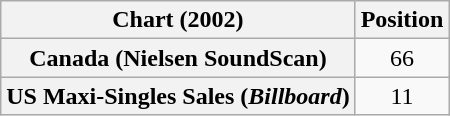<table class="wikitable plainrowheaders" style="text-align:center">
<tr>
<th scope="col">Chart (2002)</th>
<th scope="col">Position</th>
</tr>
<tr>
<th scope="row">Canada (Nielsen SoundScan)</th>
<td>66</td>
</tr>
<tr>
<th scope="row">US Maxi-Singles Sales (<em>Billboard</em>)</th>
<td>11</td>
</tr>
</table>
